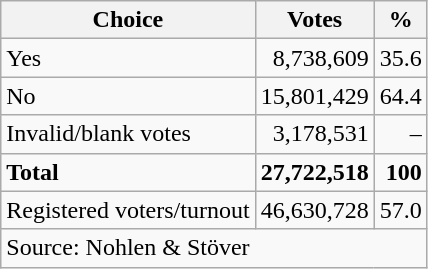<table class=wikitable style=text-align:right>
<tr>
<th>Choice</th>
<th>Votes</th>
<th>%</th>
</tr>
<tr>
<td align=left>Yes</td>
<td>8,738,609</td>
<td>35.6</td>
</tr>
<tr>
<td align=left> No</td>
<td>15,801,429</td>
<td>64.4</td>
</tr>
<tr>
<td align=left>Invalid/blank votes</td>
<td>3,178,531</td>
<td>–</td>
</tr>
<tr>
<td align=left><strong>Total</strong></td>
<td><strong>27,722,518</strong></td>
<td><strong>100</strong></td>
</tr>
<tr>
<td align=left>Registered voters/turnout</td>
<td>46,630,728</td>
<td>57.0</td>
</tr>
<tr>
<td align=left colspan=3>Source: Nohlen & Stöver</td>
</tr>
</table>
